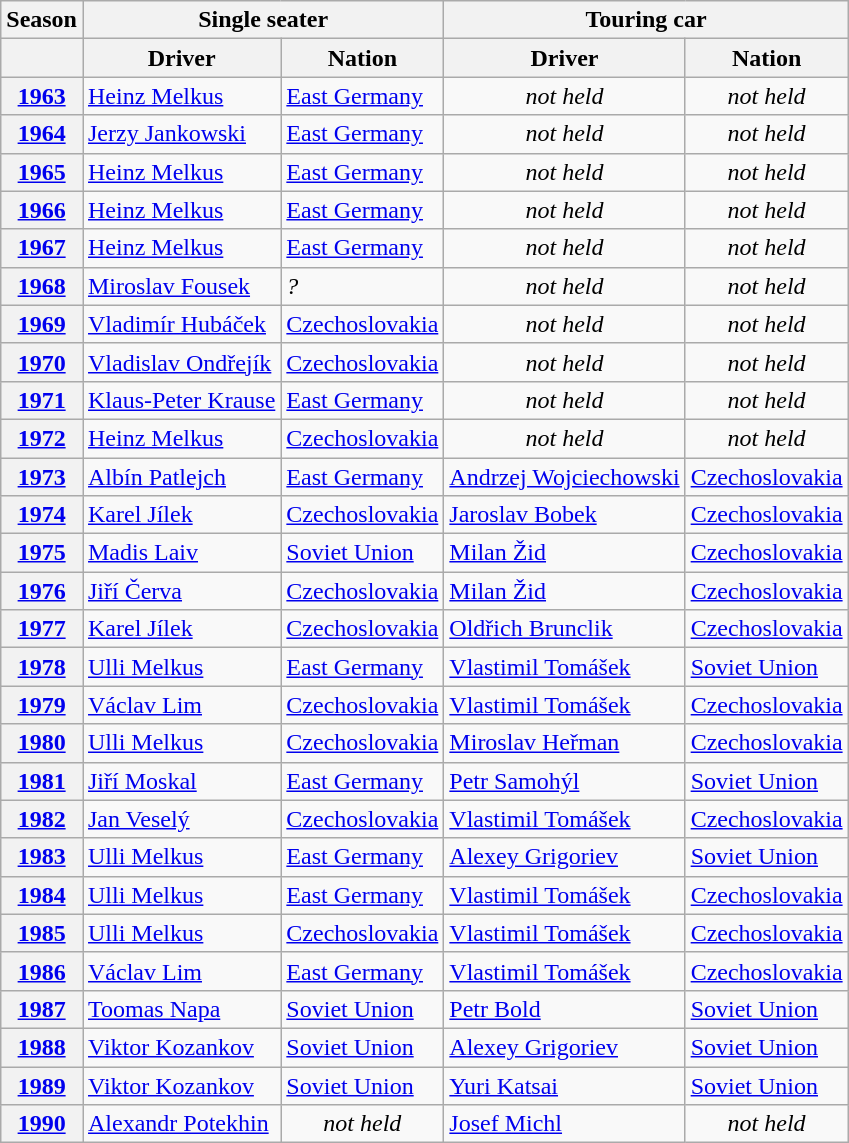<table class="wikitable">
<tr>
<th>Season</th>
<th colspan="2">Single seater</th>
<th colspan="2">Touring car</th>
</tr>
<tr>
<th></th>
<th>Driver</th>
<th>Nation</th>
<th>Driver</th>
<th>Nation</th>
</tr>
<tr>
<th><a href='#'>1963</a></th>
<td> <a href='#'>Heinz Melkus</a></td>
<td> <a href='#'>East Germany</a></td>
<td align="center"><em>not held</em></td>
<td align="center"><em>not held</em></td>
</tr>
<tr>
<th><a href='#'>1964</a></th>
<td> <a href='#'>Jerzy Jankowski</a></td>
<td> <a href='#'>East Germany</a></td>
<td align="center"><em>not held</em></td>
<td align="center"><em>not held</em></td>
</tr>
<tr>
<th><a href='#'>1965</a></th>
<td> <a href='#'>Heinz Melkus</a></td>
<td> <a href='#'>East Germany</a></td>
<td align="center"><em>not held</em></td>
<td align="center"><em>not held</em></td>
</tr>
<tr>
<th><a href='#'>1966</a></th>
<td> <a href='#'>Heinz Melkus</a></td>
<td> <a href='#'>East Germany</a></td>
<td align="center"><em>not held</em></td>
<td align="center"><em>not held</em></td>
</tr>
<tr>
<th><a href='#'>1967</a></th>
<td> <a href='#'>Heinz Melkus</a></td>
<td> <a href='#'>East Germany</a></td>
<td align="center"><em>not held</em></td>
<td align="center"><em>not held</em></td>
</tr>
<tr>
<th><a href='#'>1968</a></th>
<td> <a href='#'>Miroslav Fousek</a></td>
<td> <em>?</em></td>
<td align="center"><em>not held</em></td>
<td align="center"><em>not held</em></td>
</tr>
<tr>
<th><a href='#'>1969</a></th>
<td> <a href='#'>Vladimír Hubáček</a></td>
<td> <a href='#'>Czechoslovakia</a></td>
<td align="center"><em>not held</em></td>
<td align="center"><em>not held</em></td>
</tr>
<tr>
<th><a href='#'>1970</a></th>
<td> <a href='#'>Vladislav Ondřejík</a></td>
<td> <a href='#'>Czechoslovakia</a></td>
<td align="center"><em>not held</em></td>
<td align="center"><em>not held</em></td>
</tr>
<tr>
<th><a href='#'>1971</a></th>
<td> <a href='#'>Klaus-Peter Krause</a></td>
<td> <a href='#'>East Germany</a></td>
<td align="center"><em>not held</em></td>
<td align="center"><em>not held</em></td>
</tr>
<tr>
<th><a href='#'>1972</a></th>
<td> <a href='#'>Heinz Melkus</a></td>
<td> <a href='#'>Czechoslovakia</a></td>
<td align="center"><em>not held</em></td>
<td align="center"><em>not held</em></td>
</tr>
<tr>
<th><a href='#'>1973</a></th>
<td> <a href='#'>Albín Patlejch</a></td>
<td> <a href='#'>East Germany</a></td>
<td> <a href='#'>Andrzej Wojciechowski</a></td>
<td> <a href='#'>Czechoslovakia</a></td>
</tr>
<tr>
<th><a href='#'>1974</a></th>
<td> <a href='#'>Karel Jílek</a></td>
<td> <a href='#'>Czechoslovakia</a></td>
<td> <a href='#'>Jaroslav Bobek</a></td>
<td> <a href='#'>Czechoslovakia</a></td>
</tr>
<tr>
<th><a href='#'>1975</a></th>
<td> <a href='#'>Madis Laiv</a></td>
<td> <a href='#'>Soviet Union</a></td>
<td> <a href='#'>Milan Žid</a></td>
<td> <a href='#'>Czechoslovakia</a></td>
</tr>
<tr>
<th><a href='#'>1976</a></th>
<td> <a href='#'>Jiří Červa</a></td>
<td> <a href='#'>Czechoslovakia</a></td>
<td> <a href='#'>Milan Žid</a></td>
<td> <a href='#'>Czechoslovakia</a></td>
</tr>
<tr>
<th><a href='#'>1977</a></th>
<td> <a href='#'>Karel Jílek</a></td>
<td> <a href='#'>Czechoslovakia</a></td>
<td> <a href='#'>Oldřich Brunclik</a></td>
<td> <a href='#'>Czechoslovakia</a></td>
</tr>
<tr>
<th><a href='#'>1978</a></th>
<td> <a href='#'>Ulli Melkus</a></td>
<td> <a href='#'>East Germany</a></td>
<td> <a href='#'>Vlastimil Tomášek</a></td>
<td> <a href='#'>Soviet Union</a></td>
</tr>
<tr>
<th><a href='#'>1979</a></th>
<td> <a href='#'>Václav Lim</a></td>
<td> <a href='#'>Czechoslovakia</a></td>
<td> <a href='#'>Vlastimil Tomášek</a></td>
<td> <a href='#'>Czechoslovakia</a></td>
</tr>
<tr>
<th><a href='#'>1980</a></th>
<td> <a href='#'>Ulli Melkus</a></td>
<td> <a href='#'>Czechoslovakia</a></td>
<td> <a href='#'>Miroslav Heřman</a></td>
<td> <a href='#'>Czechoslovakia</a></td>
</tr>
<tr>
<th><a href='#'>1981</a></th>
<td> <a href='#'>Jiří Moskal</a></td>
<td> <a href='#'>East Germany</a></td>
<td> <a href='#'>Petr Samohýl</a></td>
<td> <a href='#'>Soviet Union</a></td>
</tr>
<tr>
<th><a href='#'>1982</a></th>
<td> <a href='#'>Jan Veselý</a></td>
<td> <a href='#'>Czechoslovakia</a></td>
<td> <a href='#'>Vlastimil Tomášek</a></td>
<td> <a href='#'>Czechoslovakia</a></td>
</tr>
<tr>
<th><a href='#'>1983</a></th>
<td> <a href='#'>Ulli Melkus</a></td>
<td> <a href='#'>East Germany</a></td>
<td> <a href='#'>Alexey Grigoriev</a></td>
<td> <a href='#'>Soviet Union</a></td>
</tr>
<tr>
<th><a href='#'>1984</a></th>
<td> <a href='#'>Ulli Melkus</a></td>
<td> <a href='#'>East Germany</a></td>
<td> <a href='#'>Vlastimil Tomášek</a></td>
<td> <a href='#'>Czechoslovakia</a></td>
</tr>
<tr>
<th><a href='#'>1985</a></th>
<td> <a href='#'>Ulli Melkus</a></td>
<td> <a href='#'>Czechoslovakia</a></td>
<td> <a href='#'>Vlastimil Tomášek</a></td>
<td> <a href='#'>Czechoslovakia</a></td>
</tr>
<tr>
<th><a href='#'>1986</a></th>
<td> <a href='#'>Václav Lim</a></td>
<td> <a href='#'>East Germany</a></td>
<td> <a href='#'>Vlastimil Tomášek</a></td>
<td> <a href='#'>Czechoslovakia</a></td>
</tr>
<tr>
<th><a href='#'>1987</a></th>
<td> <a href='#'>Toomas Napa</a></td>
<td> <a href='#'>Soviet Union</a></td>
<td> <a href='#'>Petr Bold</a></td>
<td> <a href='#'>Soviet Union</a></td>
</tr>
<tr>
<th><a href='#'>1988</a></th>
<td> <a href='#'>Viktor Kozankov</a></td>
<td> <a href='#'>Soviet Union</a></td>
<td> <a href='#'>Alexey Grigoriev</a></td>
<td> <a href='#'>Soviet Union</a></td>
</tr>
<tr>
<th><a href='#'>1989</a></th>
<td> <a href='#'>Viktor Kozankov</a></td>
<td> <a href='#'>Soviet Union</a></td>
<td> <a href='#'>Yuri Katsai</a></td>
<td> <a href='#'>Soviet Union</a></td>
</tr>
<tr>
<th><a href='#'>1990</a></th>
<td> <a href='#'>Alexandr Potekhin</a></td>
<td align="center"><em>not held</em></td>
<td> <a href='#'>Josef Michl</a></td>
<td align="center"><em>not held</em></td>
</tr>
</table>
